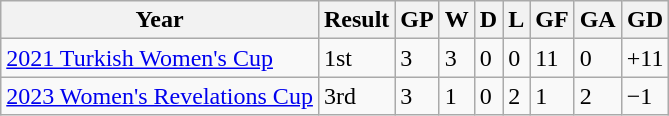<table class="wikitable">
<tr>
<th>Year</th>
<th>Result</th>
<th>GP</th>
<th>W</th>
<th>D</th>
<th>L</th>
<th>GF</th>
<th>GA</th>
<th>GD</th>
</tr>
<tr>
<td><a href='#'>2021 Turkish Women's Cup</a></td>
<td>1st</td>
<td>3</td>
<td>3</td>
<td>0</td>
<td>0</td>
<td>11</td>
<td>0</td>
<td>+11</td>
</tr>
<tr>
<td><a href='#'>2023 Women's Revelations Cup</a></td>
<td>3rd</td>
<td>3</td>
<td>1</td>
<td>0</td>
<td>2</td>
<td>1</td>
<td>2</td>
<td>−1</td>
</tr>
</table>
